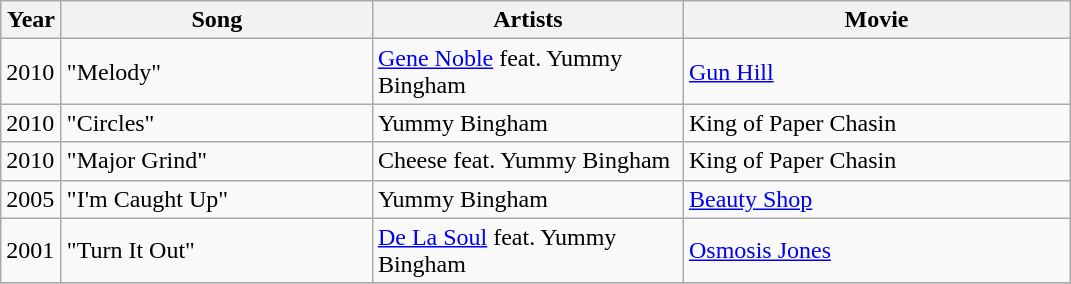<table class="wikitable">
<tr>
<th width="33">Year</th>
<th width="200">Song</th>
<th width="200">Artists</th>
<th width="250">Movie</th>
</tr>
<tr>
<td rowspan=1>2010</td>
<td>"Melody"</td>
<td><a href='#'>Gene Noble</a> feat. Yummy Bingham</td>
<td><a href='#'>Gun Hill</a></td>
</tr>
<tr>
<td rowspan=1>2010</td>
<td>"Circles"</td>
<td>Yummy Bingham</td>
<td>King of Paper Chasin</td>
</tr>
<tr>
<td rowspan=1>2010</td>
<td>"Major Grind"</td>
<td>Cheese feat. Yummy Bingham</td>
<td>King of Paper Chasin</td>
</tr>
<tr>
<td rowspan=1>2005</td>
<td>"I'm Caught Up"</td>
<td>Yummy Bingham</td>
<td><a href='#'>Beauty Shop</a></td>
</tr>
<tr>
<td rowspan=1>2001</td>
<td>"Turn It Out"</td>
<td><a href='#'>De La Soul</a> feat. Yummy Bingham</td>
<td><a href='#'>Osmosis Jones</a></td>
</tr>
<tr>
</tr>
</table>
